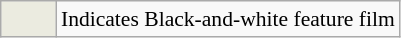<table class="wikitable" style="font-size:90%">
<tr>
<td bgcolor="#EBEBE0" width=30></td>
<td>Indicates Black-and-white feature film</td>
</tr>
</table>
